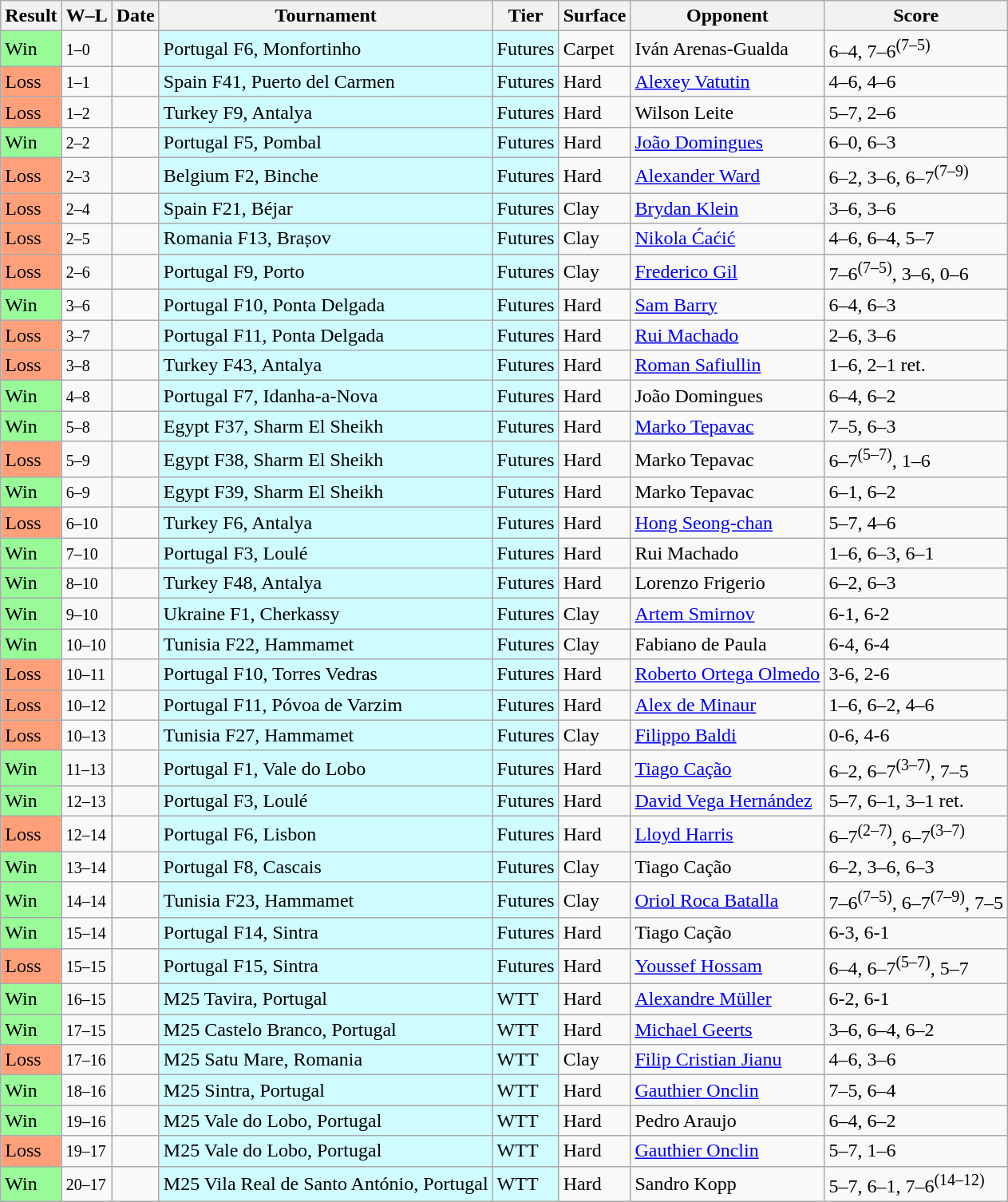<table class="sortable wikitable nowrap">
<tr>
<th>Result</th>
<th class="unsortable">W–L</th>
<th>Date</th>
<th>Tournament</th>
<th>Tier</th>
<th>Surface</th>
<th>Opponent</th>
<th class="unsortable">Score</th>
</tr>
<tr>
<td bgcolor=98FB98>Win</td>
<td><small>1–0</small></td>
<td></td>
<td style=background:#CFFCFF>Portugal F6, Monfortinho</td>
<td style=background:#CFFCFF>Futures</td>
<td>Carpet</td>
<td> Iván Arenas-Gualda</td>
<td>6–4, 7–6<sup>(7–5)</sup></td>
</tr>
<tr>
<td bgcolor=FFA07A>Loss</td>
<td><small>1–1</small></td>
<td></td>
<td style=background:#CFFCFF>Spain F41, Puerto del Carmen</td>
<td style=background:#CFFCFF>Futures</td>
<td>Hard</td>
<td> <a href='#'>Alexey Vatutin</a></td>
<td>4–6, 4–6</td>
</tr>
<tr>
<td bgcolor=FFA07A>Loss</td>
<td><small>1–2</small></td>
<td></td>
<td style=background:#CFFCFF>Turkey F9, Antalya</td>
<td style=background:#CFFCFF>Futures</td>
<td>Hard</td>
<td> Wilson Leite</td>
<td>5–7, 2–6</td>
</tr>
<tr>
<td bgcolor=98FB98>Win</td>
<td><small>2–2</small></td>
<td></td>
<td style=background:#CFFCFF>Portugal F5, Pombal</td>
<td style=background:#CFFCFF>Futures</td>
<td>Hard</td>
<td> <a href='#'>João Domingues</a></td>
<td>6–0, 6–3</td>
</tr>
<tr>
<td bgcolor=FFA07A>Loss</td>
<td><small>2–3</small></td>
<td></td>
<td style=background:#CFFCFF>Belgium F2, Binche</td>
<td style=background:#CFFCFF>Futures</td>
<td>Hard</td>
<td> <a href='#'>Alexander Ward</a></td>
<td>6–2, 3–6, 6–7<sup>(7–9)</sup></td>
</tr>
<tr>
<td bgcolor=FFA07A>Loss</td>
<td><small>2–4</small></td>
<td></td>
<td style=background:#CFFCFF>Spain F21, Béjar</td>
<td style=background:#CFFCFF>Futures</td>
<td>Clay</td>
<td> <a href='#'>Brydan Klein</a></td>
<td>3–6, 3–6</td>
</tr>
<tr>
<td bgcolor=FFA07A>Loss</td>
<td><small>2–5</small></td>
<td></td>
<td style=background:#CFFCFF>Romania F13, Brașov</td>
<td style=background:#CFFCFF>Futures</td>
<td>Clay</td>
<td> <a href='#'>Nikola Ćaćić</a></td>
<td>4–6, 6–4, 5–7</td>
</tr>
<tr>
<td bgcolor=FFA07A>Loss</td>
<td><small>2–6</small></td>
<td></td>
<td style=background:#CFFCFF>Portugal F9, Porto</td>
<td style=background:#CFFCFF>Futures</td>
<td>Clay</td>
<td> <a href='#'>Frederico Gil</a></td>
<td>7–6<sup>(7–5)</sup>, 3–6, 0–6</td>
</tr>
<tr>
<td bgcolor=98FB98>Win</td>
<td><small>3–6</small></td>
<td></td>
<td style=background:#CFFCFF>Portugal F10, Ponta Delgada</td>
<td style=background:#CFFCFF>Futures</td>
<td>Hard</td>
<td> <a href='#'>Sam Barry</a></td>
<td>6–4, 6–3</td>
</tr>
<tr>
<td bgcolor=FFA07A>Loss</td>
<td><small>3–7</small></td>
<td></td>
<td style=background:#CFFCFF>Portugal F11, Ponta Delgada</td>
<td style=background:#CFFCFF>Futures</td>
<td>Hard</td>
<td data-sort-value="Machado, R"> <a href='#'>Rui Machado</a></td>
<td>2–6, 3–6</td>
</tr>
<tr>
<td bgcolor=FFA07A>Loss</td>
<td><small>3–8</small></td>
<td></td>
<td style=background:#CFFCFF>Turkey F43, Antalya</td>
<td style=background:#CFFCFF>Futures</td>
<td>Hard</td>
<td> <a href='#'>Roman Safiullin</a></td>
<td>1–6, 2–1 ret.</td>
</tr>
<tr>
<td bgcolor=98FB98>Win</td>
<td><small>4–8</small></td>
<td></td>
<td style=background:#CFFCFF>Portugal F7, Idanha-a-Nova</td>
<td style=background:#CFFCFF>Futures</td>
<td>Hard</td>
<td> João Domingues</td>
<td>6–4, 6–2</td>
</tr>
<tr>
<td bgcolor=98FB98>Win</td>
<td><small>5–8</small></td>
<td></td>
<td style=background:#CFFCFF>Egypt F37, Sharm El Sheikh</td>
<td style=background:#CFFCFF>Futures</td>
<td>Hard</td>
<td> <a href='#'>Marko Tepavac</a></td>
<td>7–5, 6–3</td>
</tr>
<tr>
<td bgcolor=FFA07A>Loss</td>
<td><small>5–9</small></td>
<td></td>
<td style=background:#CFFCFF>Egypt F38, Sharm El Sheikh</td>
<td style=background:#CFFCFF>Futures</td>
<td>Hard</td>
<td> Marko Tepavac</td>
<td>6–7<sup>(5–7)</sup>, 1–6</td>
</tr>
<tr>
<td bgcolor=98FB98>Win</td>
<td><small>6–9</small></td>
<td></td>
<td style=background:#CFFCFF>Egypt F39, Sharm El Sheikh</td>
<td style=background:#CFFCFF>Futures</td>
<td>Hard</td>
<td> Marko Tepavac</td>
<td>6–1, 6–2</td>
</tr>
<tr>
<td bgcolor=FFA07A>Loss</td>
<td><small>6–10</small></td>
<td></td>
<td style=background:#CFFCFF>Turkey F6, Antalya</td>
<td style=background:#CFFCFF>Futures</td>
<td>Hard</td>
<td> <a href='#'>Hong Seong-chan</a></td>
<td>5–7, 4–6</td>
</tr>
<tr>
<td bgcolor=98FB98>Win</td>
<td><small>7–10</small></td>
<td></td>
<td style=background:#CFFCFF>Portugal F3, Loulé</td>
<td style=background:#CFFCFF>Futures</td>
<td>Hard</td>
<td> Rui Machado</td>
<td>1–6, 6–3, 6–1</td>
</tr>
<tr>
<td bgcolor=98FB98>Win</td>
<td><small>8–10</small></td>
<td></td>
<td style=background:#CFFCFF>Turkey F48, Antalya</td>
<td style=background:#CFFCFF>Futures</td>
<td>Hard</td>
<td> Lorenzo Frigerio</td>
<td>6–2, 6–3</td>
</tr>
<tr>
<td bgcolor=98FB98>Win</td>
<td><small>9–10</small></td>
<td></td>
<td style=background:#CFFCFF>Ukraine F1, Cherkassy</td>
<td style=background:#CFFCFF>Futures</td>
<td>Clay</td>
<td> <a href='#'>Artem Smirnov</a></td>
<td>6-1, 6-2</td>
</tr>
<tr>
<td bgcolor=98FB98>Win</td>
<td><small>10–10</small></td>
<td></td>
<td style=background:#CFFCFF>Tunisia F22, Hammamet</td>
<td style=background:#CFFCFF>Futures</td>
<td>Clay</td>
<td> Fabiano de Paula</td>
<td>6-4, 6-4</td>
</tr>
<tr>
<td bgcolor=FFA07A>Loss</td>
<td><small>10–11</small></td>
<td></td>
<td style=background:#CFFCFF>Portugal F10, Torres Vedras</td>
<td style=background:#CFFCFF>Futures</td>
<td>Hard</td>
<td> <a href='#'>Roberto Ortega Olmedo</a></td>
<td>3-6, 2-6</td>
</tr>
<tr>
<td bgcolor=FFA07A>Loss</td>
<td><small>10–12</small></td>
<td></td>
<td style=background:#CFFCFF>Portugal F11, Póvoa de Varzim</td>
<td style=background:#CFFCFF>Futures</td>
<td>Hard</td>
<td> <a href='#'>Alex de Minaur</a></td>
<td>1–6, 6–2, 4–6</td>
</tr>
<tr>
<td bgcolor=FFA07A>Loss</td>
<td><small>10–13</small></td>
<td></td>
<td style=background:#CFFCFF>Tunisia F27, Hammamet</td>
<td style=background:#CFFCFF>Futures</td>
<td>Clay</td>
<td> <a href='#'>Filippo Baldi</a></td>
<td>0-6, 4-6</td>
</tr>
<tr>
<td bgcolor=98FB98>Win</td>
<td><small>11–13</small></td>
<td></td>
<td style=background:#CFFCFF>Portugal F1, Vale do Lobo</td>
<td style=background:#CFFCFF>Futures</td>
<td>Hard</td>
<td> <a href='#'>Tiago Cação</a></td>
<td>6–2, 6–7<sup>(3–7)</sup>, 7–5</td>
</tr>
<tr>
<td bgcolor=98FB98>Win</td>
<td><small>12–13</small></td>
<td></td>
<td style=background:#CFFCFF>Portugal F3, Loulé</td>
<td style=background:#CFFCFF>Futures</td>
<td>Hard</td>
<td> <a href='#'>David Vega Hernández</a></td>
<td>5–7, 6–1, 3–1 ret.</td>
</tr>
<tr>
<td bgcolor=FFA07A>Loss</td>
<td><small>12–14</small></td>
<td></td>
<td style=background:#CFFCFF>Portugal F6, Lisbon</td>
<td style=background:#CFFCFF>Futures</td>
<td>Hard</td>
<td> <a href='#'>Lloyd Harris</a></td>
<td>6–7<sup>(2–7)</sup>, 6–7<sup>(3–7)</sup></td>
</tr>
<tr>
<td bgcolor=98FB98>Win</td>
<td><small>13–14</small></td>
<td></td>
<td style=background:#CFFCFF>Portugal F8, Cascais</td>
<td style=background:#CFFCFF>Futures</td>
<td>Clay</td>
<td> Tiago Cação</td>
<td>6–2, 3–6, 6–3</td>
</tr>
<tr>
<td bgcolor=98FB98>Win</td>
<td><small>14–14</small></td>
<td></td>
<td style=background:#CFFCFF>Tunisia F23, Hammamet</td>
<td style=background:#CFFCFF>Futures</td>
<td>Clay</td>
<td> <a href='#'>Oriol Roca Batalla</a></td>
<td>7–6<sup>(7–5)</sup>, 6–7<sup>(7–9)</sup>, 7–5</td>
</tr>
<tr>
<td bgcolor=98FB98>Win</td>
<td><small>15–14</small></td>
<td></td>
<td style=background:#CFFCFF>Portugal F14, Sintra</td>
<td style=background:#CFFCFF>Futures</td>
<td>Hard</td>
<td> Tiago Cação</td>
<td>6-3, 6-1</td>
</tr>
<tr>
<td bgcolor=FFA07A>Loss</td>
<td><small>15–15</small></td>
<td></td>
<td style=background:#CFFCFF>Portugal F15, Sintra</td>
<td style=background:#CFFCFF>Futures</td>
<td>Hard</td>
<td> <a href='#'>Youssef Hossam</a></td>
<td>6–4, 6–7<sup>(5–7)</sup>, 5–7</td>
</tr>
<tr>
<td bgcolor=98FB98>Win</td>
<td><small>16–15</small></td>
<td></td>
<td style=background:#CFFCFF>M25 Tavira, Portugal</td>
<td style=background:#CFFCFF>WTT</td>
<td>Hard</td>
<td> <a href='#'>Alexandre Müller</a></td>
<td>6-2, 6-1</td>
</tr>
<tr>
<td bgcolor=98FB98>Win</td>
<td><small>17–15</small></td>
<td></td>
<td style=background:#CFFCFF>M25 Castelo Branco, Portugal</td>
<td style=background:#CFFCFF>WTT</td>
<td>Hard</td>
<td> <a href='#'>Michael Geerts</a></td>
<td>3–6, 6–4, 6–2</td>
</tr>
<tr>
<td bgcolor=ffa07a>Loss</td>
<td><small>17–16</small></td>
<td></td>
<td style=background:#CFFCFF>M25 Satu Mare, Romania</td>
<td style=background:#CFFCFF>WTT</td>
<td>Clay</td>
<td> <a href='#'>Filip Cristian Jianu</a></td>
<td>4–6, 3–6</td>
</tr>
<tr>
<td bgcolor=98fb98>Win</td>
<td><small>18–16</small></td>
<td></td>
<td style=background:#CFFCFF>M25 Sintra, Portugal</td>
<td style=background:#CFFCFF>WTT</td>
<td>Hard</td>
<td> <a href='#'>Gauthier Onclin</a></td>
<td>7–5, 6–4</td>
</tr>
<tr>
<td bgcolor=98fb98>Win</td>
<td><small>19–16</small></td>
<td></td>
<td style=background:#CFFCFF>M25 Vale do Lobo, Portugal</td>
<td style=background:#CFFCFF>WTT</td>
<td>Hard</td>
<td> Pedro Araujo</td>
<td>6–4, 6–2</td>
</tr>
<tr>
<td bgcolor=ffa07a>Loss</td>
<td><small>19–17</small></td>
<td></td>
<td style=background:#CFFCFF>M25 Vale do Lobo, Portugal</td>
<td style=background:#CFFCFF>WTT</td>
<td>Hard</td>
<td> <a href='#'>Gauthier Onclin</a></td>
<td>5–7, 1–6</td>
</tr>
<tr>
<td bgcolor=98fb98>Win</td>
<td><small>20–17</small></td>
<td></td>
<td style=background:#CFFCFF>M25 Vila Real de Santo António, Portugal</td>
<td style=background:#CFFCFF>WTT</td>
<td>Hard</td>
<td> Sandro Kopp</td>
<td>5–7, 6–1, 7–6<sup>(14–12)</sup></td>
</tr>
</table>
